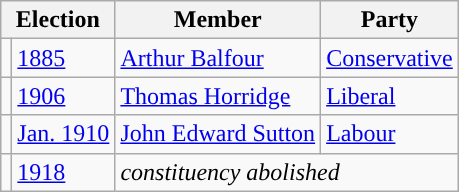<table class="wikitable">
<tr>
<th colspan="2">Election</th>
<th>Member </th>
<th>Party</th>
</tr>
<tr>
<td style="color:inherit;background-color: "></td>
<td><a href='#'>1885</a></td>
<td><a href='#'>Arthur Balfour</a></td>
<td><a href='#'>Conservative</a></td>
</tr>
<tr>
<td style="color:inherit;background-color: "></td>
<td><a href='#'>1906</a></td>
<td><a href='#'>Thomas Horridge</a></td>
<td><a href='#'>Liberal</a></td>
</tr>
<tr>
<td style="color:inherit;background-color: "></td>
<td><a href='#'>Jan. 1910</a></td>
<td><a href='#'>John Edward Sutton</a></td>
<td><a href='#'>Labour</a></td>
</tr>
<tr>
<td></td>
<td><a href='#'>1918</a></td>
<td colspan="2"><em>constituency abolished</em></td>
</tr>
</table>
